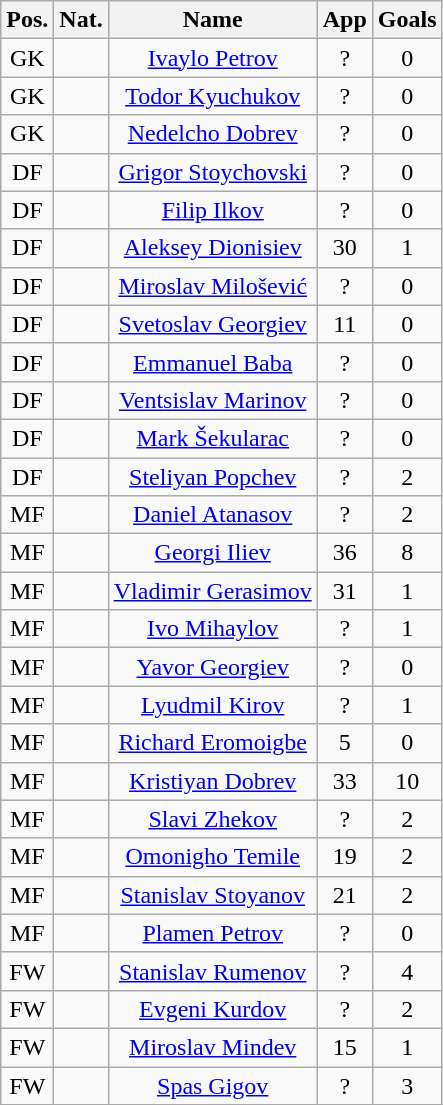<table class="wikitable" style="text-align: center;">
<tr>
<th>Pos.</th>
<th>Nat.</th>
<th>Name</th>
<th>App</th>
<th>Goals</th>
</tr>
<tr>
<td>GK</td>
<td></td>
<td><a href='#'>Ivaylo Petrov</a></td>
<td>?</td>
<td>0</td>
</tr>
<tr>
<td>GK</td>
<td></td>
<td><a href='#'>Todor Kyuchukov</a></td>
<td>?</td>
<td>0</td>
</tr>
<tr>
<td>GK</td>
<td></td>
<td><a href='#'>Nedelcho Dobrev</a></td>
<td>?</td>
<td>0</td>
</tr>
<tr>
<td>DF</td>
<td></td>
<td><a href='#'>Grigor Stoychovski</a></td>
<td>?</td>
<td>0</td>
</tr>
<tr>
<td>DF</td>
<td></td>
<td><a href='#'>Filip Ilkov</a></td>
<td>?</td>
<td>0</td>
</tr>
<tr>
<td>DF</td>
<td></td>
<td><a href='#'>Aleksey Dionisiev</a></td>
<td>30</td>
<td>1</td>
</tr>
<tr>
<td>DF</td>
<td></td>
<td><a href='#'>Miroslav Milošević</a></td>
<td>?</td>
<td>0</td>
</tr>
<tr>
<td>DF</td>
<td></td>
<td><a href='#'>Svetoslav Georgiev</a></td>
<td>11</td>
<td>0</td>
</tr>
<tr>
<td>DF</td>
<td></td>
<td><a href='#'>Emmanuel Baba</a></td>
<td>?</td>
<td>0</td>
</tr>
<tr>
<td>DF</td>
<td></td>
<td><a href='#'>Ventsislav Marinov</a></td>
<td>?</td>
<td>0</td>
</tr>
<tr>
<td>DF</td>
<td></td>
<td><a href='#'>Mark Šekularac</a></td>
<td>?</td>
<td>0</td>
</tr>
<tr>
<td>DF</td>
<td></td>
<td><a href='#'>Steliyan Popchev</a></td>
<td>?</td>
<td>2</td>
</tr>
<tr>
<td>MF</td>
<td></td>
<td><a href='#'>Daniel Atanasov</a></td>
<td>?</td>
<td>2</td>
</tr>
<tr>
<td>MF</td>
<td></td>
<td><a href='#'>Georgi Iliev</a></td>
<td>36</td>
<td>8</td>
</tr>
<tr>
<td>MF</td>
<td></td>
<td><a href='#'>Vladimir Gerasimov</a></td>
<td>31</td>
<td>1</td>
</tr>
<tr>
<td>MF</td>
<td></td>
<td><a href='#'>Ivo Mihaylov</a></td>
<td>?</td>
<td>1</td>
</tr>
<tr>
<td>MF</td>
<td></td>
<td><a href='#'>Yavor Georgiev</a></td>
<td>?</td>
<td>0</td>
</tr>
<tr>
<td>MF</td>
<td></td>
<td><a href='#'>Lyudmil Kirov</a></td>
<td>?</td>
<td>1</td>
</tr>
<tr>
<td>MF</td>
<td></td>
<td><a href='#'>Richard Eromoigbe</a></td>
<td>5</td>
<td>0</td>
</tr>
<tr>
<td>MF</td>
<td></td>
<td><a href='#'>Kristiyan Dobrev</a></td>
<td>33</td>
<td>10</td>
</tr>
<tr>
<td>MF</td>
<td></td>
<td><a href='#'>Slavi Zhekov</a></td>
<td>?</td>
<td>2</td>
</tr>
<tr>
<td>MF</td>
<td></td>
<td><a href='#'>Omonigho Temile</a></td>
<td>19</td>
<td>2</td>
</tr>
<tr>
<td>MF</td>
<td></td>
<td><a href='#'>Stanislav Stoyanov</a></td>
<td>21</td>
<td>2</td>
</tr>
<tr>
<td>MF</td>
<td></td>
<td><a href='#'>Plamen Petrov</a></td>
<td>?</td>
<td>0</td>
</tr>
<tr>
<td>FW</td>
<td></td>
<td><a href='#'>Stanislav Rumenov</a></td>
<td>?</td>
<td>4</td>
</tr>
<tr>
<td>FW</td>
<td></td>
<td><a href='#'>Evgeni Kurdov</a></td>
<td>?</td>
<td>2</td>
</tr>
<tr>
<td>FW</td>
<td></td>
<td><a href='#'>Miroslav Mindev</a></td>
<td>15</td>
<td>1</td>
</tr>
<tr>
<td>FW</td>
<td></td>
<td><a href='#'>Spas Gigov</a></td>
<td>?</td>
<td>3</td>
</tr>
<tr>
</tr>
</table>
